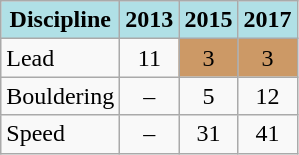<table class="wikitable" style="text-align: center;">
<tr>
<th style="background: #b0e0e6;">Discipline</th>
<th style="background: #b0e0e6;">2013</th>
<th style="background: #b0e0e6;">2015</th>
<th style="background: #b0e0e6;">2017</th>
</tr>
<tr>
<td align="left">Lead</td>
<td>11</td>
<td style="background:#cc9966">3</td>
<td style="background:#cc9966">3</td>
</tr>
<tr>
<td align="left">Bouldering</td>
<td>–</td>
<td>5</td>
<td>12</td>
</tr>
<tr>
<td align="left">Speed</td>
<td>–</td>
<td>31</td>
<td>41</td>
</tr>
</table>
